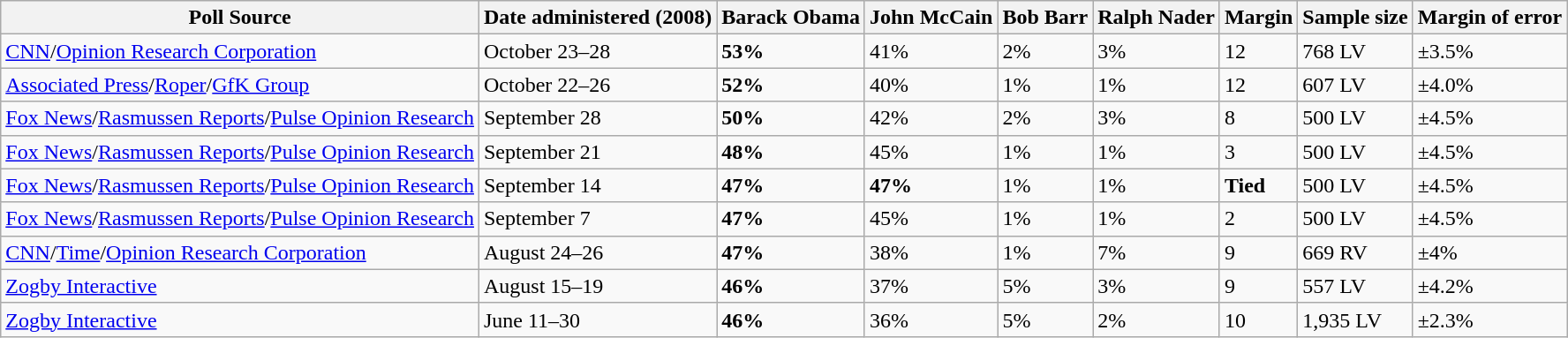<table class="wikitable collapsible">
<tr>
<th>Poll Source</th>
<th>Date administered (2008)</th>
<th>Barack Obama</th>
<th>John McCain</th>
<th>Bob Barr</th>
<th>Ralph Nader</th>
<th>Margin</th>
<th>Sample size</th>
<th>Margin of error</th>
</tr>
<tr>
<td><a href='#'>CNN</a>/<a href='#'>Opinion Research Corporation</a></td>
<td>October 23–28</td>
<td><strong>53%</strong></td>
<td>41%</td>
<td>2%</td>
<td>3%</td>
<td>12</td>
<td>768 LV</td>
<td>±3.5%</td>
</tr>
<tr>
<td><a href='#'>Associated Press</a>/<a href='#'>Roper</a>/<a href='#'>GfK Group</a></td>
<td>October 22–26</td>
<td><strong>52%</strong></td>
<td>40%</td>
<td>1%</td>
<td>1%</td>
<td>12</td>
<td>607 LV</td>
<td>±4.0%</td>
</tr>
<tr>
<td><a href='#'>Fox News</a>/<a href='#'>Rasmussen Reports</a>/<a href='#'>Pulse Opinion Research</a></td>
<td>September 28</td>
<td><strong>50%</strong></td>
<td>42%</td>
<td>2%</td>
<td>3%</td>
<td>8</td>
<td>500 LV</td>
<td>±4.5%</td>
</tr>
<tr>
<td><a href='#'>Fox News</a>/<a href='#'>Rasmussen Reports</a>/<a href='#'>Pulse Opinion Research</a></td>
<td>September 21</td>
<td><strong>48%</strong></td>
<td>45%</td>
<td>1%</td>
<td>1%</td>
<td>3</td>
<td>500 LV</td>
<td>±4.5%</td>
</tr>
<tr>
<td><a href='#'>Fox News</a>/<a href='#'>Rasmussen Reports</a>/<a href='#'>Pulse Opinion Research</a></td>
<td>September 14</td>
<td><strong>47%</strong></td>
<td><strong>47%</strong></td>
<td>1%</td>
<td>1%</td>
<td><strong>Tied</strong></td>
<td>500 LV</td>
<td>±4.5%</td>
</tr>
<tr>
<td><a href='#'>Fox News</a>/<a href='#'>Rasmussen Reports</a>/<a href='#'>Pulse Opinion Research</a></td>
<td>September 7</td>
<td><strong>47%</strong></td>
<td>45%</td>
<td>1%</td>
<td>1%</td>
<td>2</td>
<td>500 LV</td>
<td>±4.5%</td>
</tr>
<tr>
<td><a href='#'>CNN</a>/<a href='#'>Time</a>/<a href='#'>Opinion Research Corporation</a></td>
<td>August 24–26</td>
<td><strong>47%</strong></td>
<td>38%</td>
<td>1%</td>
<td>7%</td>
<td>9</td>
<td>669 RV</td>
<td>±4%</td>
</tr>
<tr>
<td><a href='#'>Zogby Interactive</a></td>
<td>August 15–19</td>
<td><strong>46%</strong></td>
<td>37%</td>
<td>5%</td>
<td>3%</td>
<td>9</td>
<td>557 LV</td>
<td>±4.2%</td>
</tr>
<tr>
<td><a href='#'>Zogby Interactive</a></td>
<td>June 11–30</td>
<td><strong>46%</strong></td>
<td>36%</td>
<td>5%</td>
<td>2%</td>
<td>10</td>
<td>1,935 LV</td>
<td>±2.3%</td>
</tr>
</table>
